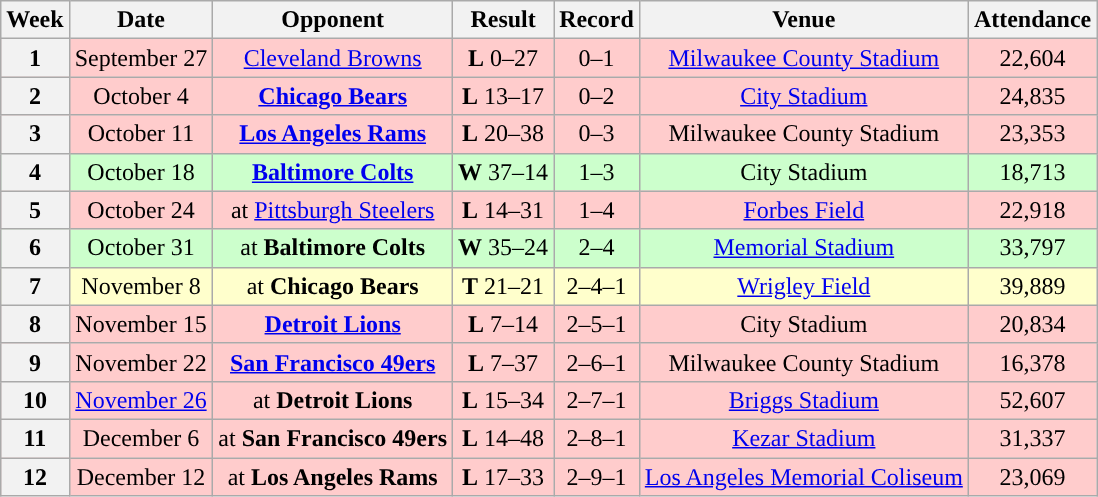<table class="wikitable" style="text-align:center">
<tr>
<th>Week</th>
<th>Date</th>
<th>Opponent</th>
<th>Result</th>
<th>Record</th>
<th>Venue</th>
<th>Attendance</th>
</tr>
<tr style="background:#fcc">
<th>1</th>
<td>September 27</td>
<td><a href='#'>Cleveland Browns</a></td>
<td><strong>L</strong> 0–27</td>
<td>0–1</td>
<td><a href='#'>Milwaukee County Stadium</a></td>
<td>22,604</td>
</tr>
<tr style="background:#fcc">
<th>2</th>
<td>October 4</td>
<td><strong><a href='#'>Chicago Bears</a></strong></td>
<td><strong>L</strong> 13–17</td>
<td>0–2</td>
<td><a href='#'>City Stadium</a></td>
<td>24,835</td>
</tr>
<tr style="background:#fcc">
<th>3</th>
<td>October 11</td>
<td><strong><a href='#'>Los Angeles Rams</a></strong></td>
<td><strong>L</strong> 20–38</td>
<td>0–3</td>
<td>Milwaukee County Stadium</td>
<td>23,353</td>
</tr>
<tr style="background:#cfc">
<th>4</th>
<td>October 18</td>
<td><strong><a href='#'>Baltimore Colts</a></strong></td>
<td><strong>W</strong> 37–14</td>
<td>1–3</td>
<td>City Stadium</td>
<td>18,713</td>
</tr>
<tr style="background:#fcc">
<th>5</th>
<td>October 24</td>
<td>at <a href='#'>Pittsburgh Steelers</a></td>
<td><strong>L</strong> 14–31</td>
<td>1–4</td>
<td><a href='#'>Forbes Field</a></td>
<td>22,918</td>
</tr>
<tr style="background:#cfc">
<th>6</th>
<td>October 31</td>
<td>at <strong>Baltimore Colts</strong></td>
<td><strong>W</strong> 35–24</td>
<td>2–4</td>
<td><a href='#'>Memorial Stadium</a></td>
<td>33,797</td>
</tr>
<tr style="background:#ffc">
<th>7</th>
<td>November 8</td>
<td>at <strong>Chicago Bears</strong></td>
<td><strong>T</strong> 21–21</td>
<td>2–4–1</td>
<td><a href='#'>Wrigley Field</a></td>
<td>39,889</td>
</tr>
<tr style="background:#fcc">
<th>8</th>
<td>November 15</td>
<td><strong><a href='#'>Detroit Lions</a></strong></td>
<td><strong>L</strong> 7–14</td>
<td>2–5–1</td>
<td>City Stadium</td>
<td>20,834</td>
</tr>
<tr style="background:#fcc">
<th>9</th>
<td>November 22</td>
<td><strong><a href='#'>San Francisco 49ers</a></strong></td>
<td><strong>L</strong> 7–37</td>
<td>2–6–1</td>
<td>Milwaukee County Stadium</td>
<td>16,378</td>
</tr>
<tr style="background:#fcc">
<th>10</th>
<td><a href='#'>November 26</a></td>
<td>at <strong>Detroit Lions</strong></td>
<td><strong>L</strong> 15–34</td>
<td>2–7–1</td>
<td><a href='#'>Briggs Stadium</a></td>
<td>52,607</td>
</tr>
<tr style="background:#fcc">
<th>11</th>
<td>December 6</td>
<td>at <strong>San Francisco 49ers</strong></td>
<td><strong>L</strong> 14–48</td>
<td>2–8–1</td>
<td><a href='#'>Kezar Stadium</a></td>
<td>31,337</td>
</tr>
<tr style="background:#fcc">
<th>12</th>
<td>December 12</td>
<td>at <strong>Los Angeles Rams</strong></td>
<td><strong>L</strong> 17–33</td>
<td>2–9–1</td>
<td><a href='#'>Los Angeles Memorial Coliseum</a></td>
<td>23,069</td>
</tr>
</table>
